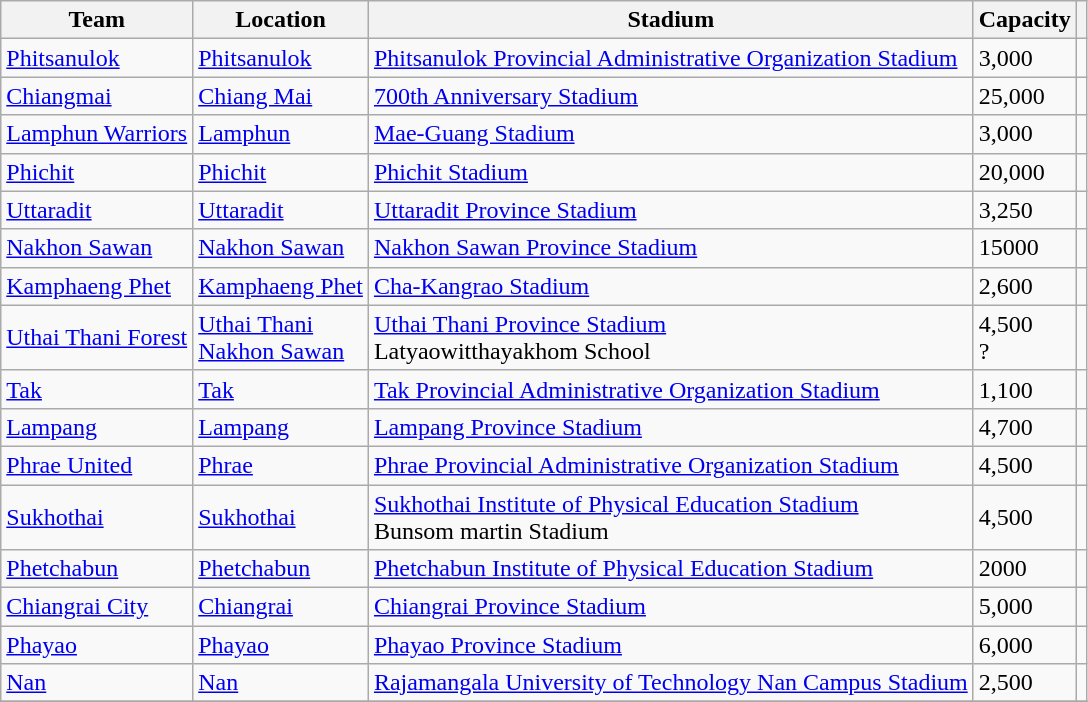<table class="wikitable sortable">
<tr>
<th>Team</th>
<th>Location</th>
<th>Stadium</th>
<th>Capacity</th>
<th class="unsortable"></th>
</tr>
<tr>
<td><a href='#'>Phitsanulok</a></td>
<td><a href='#'>Phitsanulok</a></td>
<td><a href='#'>Phitsanulok Provincial Administrative Organization Stadium</a></td>
<td>3,000</td>
<td></td>
</tr>
<tr>
<td><a href='#'>Chiangmai</a></td>
<td><a href='#'>Chiang Mai</a></td>
<td><a href='#'>700th Anniversary Stadium</a></td>
<td>25,000</td>
<td></td>
</tr>
<tr>
<td><a href='#'>Lamphun Warriors</a></td>
<td><a href='#'>Lamphun</a></td>
<td><a href='#'>Mae-Guang Stadium</a></td>
<td>3,000</td>
<td></td>
</tr>
<tr>
<td><a href='#'>Phichit</a></td>
<td><a href='#'>Phichit</a></td>
<td><a href='#'>Phichit Stadium</a></td>
<td>20,000</td>
<td></td>
</tr>
<tr>
<td><a href='#'>Uttaradit</a></td>
<td><a href='#'>Uttaradit</a></td>
<td><a href='#'>Uttaradit Province Stadium</a></td>
<td>3,250</td>
<td></td>
</tr>
<tr>
<td><a href='#'>Nakhon Sawan</a></td>
<td><a href='#'>Nakhon Sawan</a></td>
<td><a href='#'>Nakhon Sawan Province Stadium</a></td>
<td>15000</td>
<td></td>
</tr>
<tr>
<td><a href='#'>Kamphaeng Phet</a></td>
<td><a href='#'>Kamphaeng Phet</a></td>
<td><a href='#'>Cha-Kangrao Stadium</a></td>
<td>2,600</td>
<td></td>
</tr>
<tr>
<td><a href='#'>Uthai Thani Forest</a></td>
<td><a href='#'>Uthai Thani</a><br><a href='#'>Nakhon Sawan</a></td>
<td><a href='#'>Uthai Thani Province Stadium</a><br>Latyaowitthayakhom School</td>
<td>4,500<br>?</td>
<td><br></td>
</tr>
<tr>
<td><a href='#'>Tak</a></td>
<td><a href='#'>Tak</a></td>
<td><a href='#'>Tak Provincial Administrative Organization Stadium</a></td>
<td>1,100</td>
<td></td>
</tr>
<tr>
<td><a href='#'>Lampang</a></td>
<td><a href='#'>Lampang</a></td>
<td><a href='#'>Lampang Province Stadium</a></td>
<td>4,700</td>
<td></td>
</tr>
<tr>
<td><a href='#'>Phrae United</a></td>
<td><a href='#'>Phrae</a></td>
<td><a href='#'>Phrae Provincial Administrative Organization Stadium</a></td>
<td>4,500</td>
<td></td>
</tr>
<tr>
<td><a href='#'>Sukhothai</a></td>
<td><a href='#'>Sukhothai</a></td>
<td><a href='#'>Sukhothai Institute of Physical Education Stadium</a><br>Bunsom martin Stadium</td>
<td>4,500</td>
<td></td>
</tr>
<tr>
<td><a href='#'>Phetchabun</a></td>
<td><a href='#'>Phetchabun</a></td>
<td><a href='#'>Phetchabun Institute of Physical Education Stadium</a></td>
<td>2000</td>
<td></td>
</tr>
<tr>
<td><a href='#'>Chiangrai City</a></td>
<td><a href='#'>Chiangrai</a></td>
<td><a href='#'>Chiangrai Province Stadium</a></td>
<td>5,000</td>
<td></td>
</tr>
<tr>
<td><a href='#'>Phayao</a></td>
<td><a href='#'>Phayao</a></td>
<td><a href='#'>Phayao Province Stadium</a></td>
<td>6,000</td>
<td></td>
</tr>
<tr>
<td><a href='#'>Nan</a></td>
<td><a href='#'>Nan</a></td>
<td><a href='#'>Rajamangala University of Technology Nan Campus Stadium</a></td>
<td>2,500</td>
<td></td>
</tr>
<tr>
</tr>
</table>
